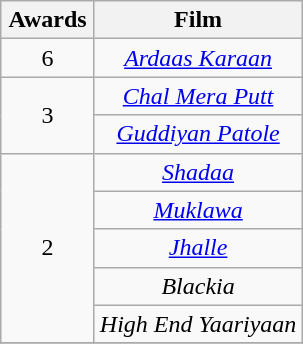<table class="wikitable plainrowheaders" style="text-align:center;">
<tr>
<th scope="col" style="width:55px;">Awards</th>
<th scope="col" style="text-align:center;">Film</th>
</tr>
<tr>
<td scope=row style="text-align:center">6</td>
<td><em><a href='#'>Ardaas Karaan</a></em></td>
</tr>
<tr>
<td scope=row style="text-align:center" rowspan="2">3</td>
<td><em><a href='#'>Chal Mera Putt</a></em></td>
</tr>
<tr>
<td><em><a href='#'>Guddiyan Patole</a></em></td>
</tr>
<tr>
<td scope=row style="text-align:center" rowspan="5">2</td>
<td><em><a href='#'>Shadaa</a></em></td>
</tr>
<tr>
<td><em><a href='#'>Muklawa</a></em></td>
</tr>
<tr>
<td><em><a href='#'>Jhalle</a></em></td>
</tr>
<tr>
<td><em>Blackia</em></td>
</tr>
<tr>
<td><em>High End Yaariyaan</em></td>
</tr>
<tr>
</tr>
</table>
